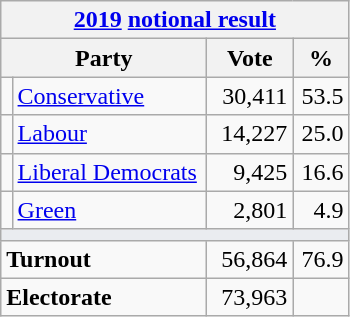<table class="wikitable">
<tr>
<th colspan="4"><a href='#'>2019</a> <a href='#'>notional result</a></th>
</tr>
<tr>
<th bgcolor="#DDDDFF" width="130px" colspan="2">Party</th>
<th bgcolor="#DDDDFF" width="50px">Vote</th>
<th bgcolor="#DDDDFF" width="30px">%</th>
</tr>
<tr>
<td></td>
<td><a href='#'>Conservative</a></td>
<td align=right>30,411</td>
<td align=right>53.5</td>
</tr>
<tr>
<td></td>
<td><a href='#'>Labour</a></td>
<td align=right>14,227</td>
<td align=right>25.0</td>
</tr>
<tr>
<td></td>
<td><a href='#'>Liberal Democrats</a></td>
<td align=right>9,425</td>
<td align=right>16.6</td>
</tr>
<tr>
<td></td>
<td><a href='#'>Green</a></td>
<td align=right>2,801</td>
<td align=right>4.9</td>
</tr>
<tr>
<td colspan="4" bgcolor="#EAECF0"></td>
</tr>
<tr>
<td colspan="2"><strong>Turnout</strong></td>
<td align=right>56,864</td>
<td align=right>76.9</td>
</tr>
<tr>
<td colspan="2"><strong>Electorate</strong></td>
<td align=right>73,963</td>
</tr>
</table>
